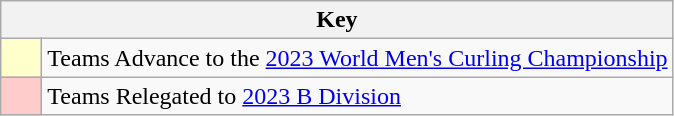<table class="wikitable" style="text-align: center;">
<tr>
<th colspan=2>Key</th>
</tr>
<tr>
<td style="background:#ffffcc; width:20px;"></td>
<td align=left>Teams Advance to the <a href='#'>2023 World Men's Curling Championship</a></td>
</tr>
<tr>
<td style="background:#ffcccc; width:20px;"></td>
<td align=left>Teams Relegated to <a href='#'>2023 B Division</a></td>
</tr>
</table>
